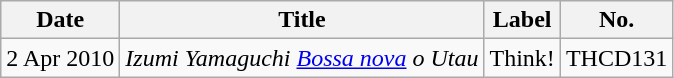<table class="wikitable">
<tr>
<th>Date</th>
<th>Title</th>
<th>Label</th>
<th>No.</th>
</tr>
<tr>
<td>2 Apr 2010</td>
<td><em>Izumi Yamaguchi <a href='#'>Bossa nova</a> o Utau</em></td>
<td>Think!</td>
<td>THCD131</td>
</tr>
</table>
